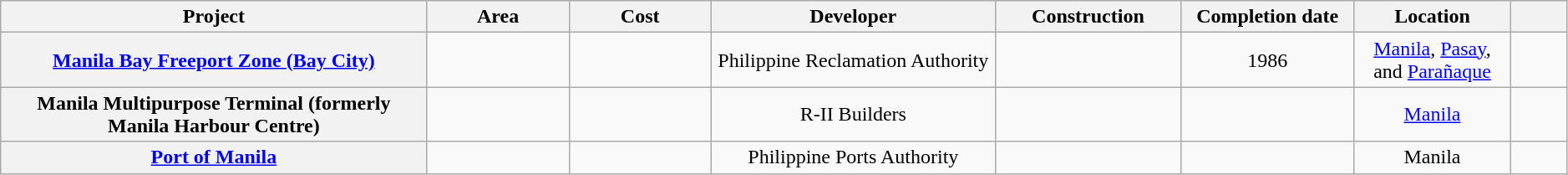<table class="wikitable plainrowheaders" style="text-align:center; width:99%;">
<tr>
<th scope="col" style="width:15%;">Project</th>
<th scope="col" style="width:5%;">Area</th>
<th scope="col" style="width:5%;">Cost</th>
<th scope="col" style="width:10%;">Developer</th>
<th scope="col" style="width:5%;">Construction</th>
<th scope="col" style="width:5%;">Completion date</th>
<th scope="col" style="width:5%;">Location</th>
<th scope="col" style="width:2%;"></th>
</tr>
<tr>
<th><a href='#'>Manila Bay Freeport Zone (Bay City)</a></th>
<td></td>
<td></td>
<td>Philippine Reclamation Authority</td>
<td></td>
<td>1986</td>
<td><a href='#'>Manila</a>, <a href='#'>Pasay</a>, and <a href='#'>Parañaque</a></td>
<td></td>
</tr>
<tr>
<th>Manila Multipurpose Terminal (formerly Manila Harbour Centre)</th>
<td></td>
<td></td>
<td>R-II Builders</td>
<td></td>
<td></td>
<td><a href='#'>Manila</a></td>
<td></td>
</tr>
<tr>
<th><a href='#'>Port of Manila</a></th>
<td></td>
<td></td>
<td>Philippine Ports Authority</td>
<td></td>
<td></td>
<td>Manila</td>
<td></td>
</tr>
</table>
